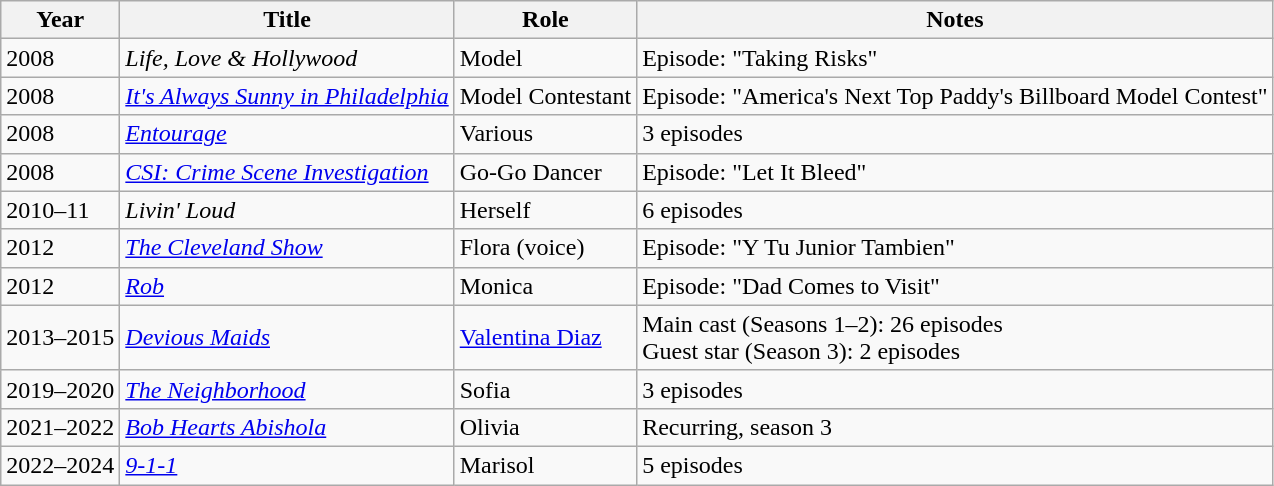<table class="wikitable sortable">
<tr>
<th>Year</th>
<th>Title</th>
<th>Role</th>
<th class="unsortable">Notes</th>
</tr>
<tr>
<td>2008</td>
<td><em>Life, Love & Hollywood</em></td>
<td>Model</td>
<td>Episode: "Taking Risks"</td>
</tr>
<tr>
<td>2008</td>
<td><em><a href='#'>It's Always Sunny in Philadelphia</a></em></td>
<td>Model Contestant</td>
<td>Episode: "America's Next Top Paddy's Billboard Model Contest"</td>
</tr>
<tr>
<td>2008</td>
<td><em><a href='#'>Entourage</a></em></td>
<td>Various</td>
<td>3 episodes</td>
</tr>
<tr>
<td>2008</td>
<td><em><a href='#'>CSI: Crime Scene Investigation</a></em></td>
<td>Go-Go Dancer</td>
<td>Episode: "Let It Bleed"</td>
</tr>
<tr>
<td>2010–11</td>
<td><em>Livin' Loud</em></td>
<td>Herself</td>
<td>6 episodes</td>
</tr>
<tr>
<td>2012</td>
<td><em><a href='#'>The Cleveland Show</a></em></td>
<td>Flora (voice)</td>
<td>Episode: "Y Tu Junior Tambien"</td>
</tr>
<tr>
<td>2012</td>
<td><em><a href='#'>Rob</a></em></td>
<td>Monica</td>
<td>Episode: "Dad Comes to Visit"</td>
</tr>
<tr>
<td>2013–2015</td>
<td><em><a href='#'>Devious Maids</a></em></td>
<td><a href='#'>Valentina Diaz</a></td>
<td>Main cast (Seasons 1–2): 26 episodes<br>Guest star (Season 3): 2 episodes</td>
</tr>
<tr>
<td>2019–2020</td>
<td><em><a href='#'>The Neighborhood</a></em></td>
<td>Sofia</td>
<td>3 episodes</td>
</tr>
<tr>
<td>2021–2022</td>
<td><em><a href='#'>Bob Hearts Abishola</a></em></td>
<td>Olivia</td>
<td>Recurring, season 3</td>
</tr>
<tr>
<td>2022–2024</td>
<td><a href='#'><em>9-1-1</em></a></td>
<td>Marisol</td>
<td>5 episodes</td>
</tr>
</table>
